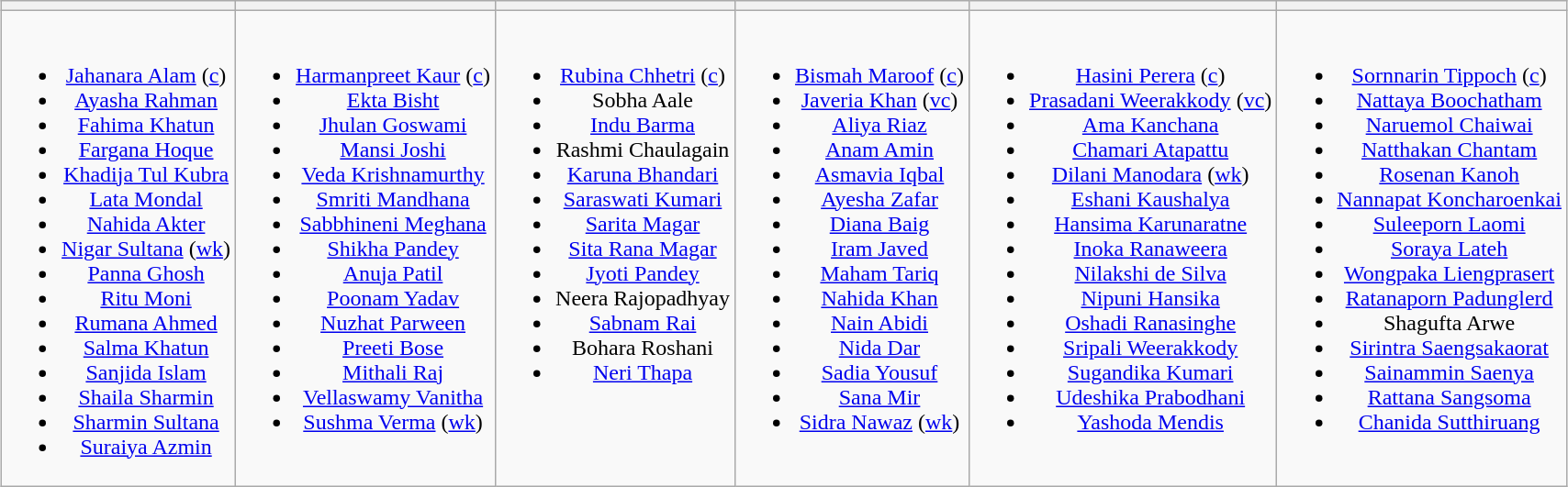<table class="wikitable" style="text-align:center; margin:auto">
<tr>
<th></th>
<th></th>
<th></th>
<th></th>
<th></th>
<th></th>
</tr>
<tr>
<td valign=top><br><ul><li><a href='#'>Jahanara Alam</a> (<a href='#'>c</a>)</li><li><a href='#'>Ayasha Rahman</a></li><li><a href='#'>Fahima Khatun</a></li><li><a href='#'>Fargana Hoque</a></li><li><a href='#'>Khadija Tul Kubra</a></li><li><a href='#'>Lata Mondal</a></li><li><a href='#'>Nahida Akter</a></li><li><a href='#'>Nigar Sultana</a> (<a href='#'>wk</a>)</li><li><a href='#'>Panna Ghosh</a></li><li><a href='#'>Ritu Moni</a></li><li><a href='#'>Rumana Ahmed</a></li><li><a href='#'>Salma Khatun</a></li><li><a href='#'>Sanjida Islam</a></li><li><a href='#'>Shaila Sharmin</a></li><li><a href='#'>Sharmin Sultana</a></li><li><a href='#'>Suraiya Azmin</a></li></ul></td>
<td valign=top><br><ul><li><a href='#'>Harmanpreet Kaur</a> (<a href='#'>c</a>)</li><li><a href='#'>Ekta Bisht</a></li><li><a href='#'>Jhulan Goswami</a></li><li><a href='#'>Mansi Joshi</a></li><li><a href='#'>Veda Krishnamurthy</a></li><li><a href='#'>Smriti Mandhana</a></li><li><a href='#'>Sabbhineni Meghana</a></li><li><a href='#'>Shikha Pandey</a></li><li><a href='#'>Anuja Patil</a></li><li><a href='#'>Poonam Yadav</a></li><li><a href='#'>Nuzhat Parween</a></li><li><a href='#'>Preeti Bose</a></li><li><a href='#'>Mithali Raj</a></li><li><a href='#'>Vellaswamy Vanitha</a></li><li><a href='#'>Sushma Verma</a> (<a href='#'>wk</a>)</li></ul></td>
<td valign=top><br><ul><li><a href='#'>Rubina Chhetri</a> (<a href='#'>c</a>)</li><li>Sobha Aale</li><li><a href='#'>Indu Barma</a></li><li>Rashmi Chaulagain</li><li><a href='#'>Karuna Bhandari</a></li><li><a href='#'>Saraswati Kumari</a></li><li><a href='#'>Sarita Magar</a></li><li><a href='#'>Sita Rana Magar</a></li><li><a href='#'>Jyoti Pandey</a></li><li>Neera Rajopadhyay</li><li><a href='#'>Sabnam Rai</a></li><li>Bohara Roshani</li><li><a href='#'>Neri Thapa</a></li></ul></td>
<td valign=top><br><ul><li><a href='#'>Bismah Maroof</a> (<a href='#'>c</a>)</li><li><a href='#'>Javeria Khan</a> (<a href='#'>vc</a>)</li><li><a href='#'>Aliya Riaz</a></li><li><a href='#'>Anam Amin</a></li><li><a href='#'>Asmavia Iqbal</a></li><li><a href='#'>Ayesha Zafar</a></li><li><a href='#'>Diana Baig</a></li><li><a href='#'>Iram Javed</a></li><li><a href='#'>Maham Tariq</a></li><li><a href='#'>Nahida Khan</a></li><li><a href='#'>Nain Abidi</a></li><li><a href='#'>Nida Dar</a></li><li><a href='#'>Sadia Yousuf</a></li><li><a href='#'>Sana Mir</a></li><li><a href='#'>Sidra Nawaz</a> (<a href='#'>wk</a>)</li></ul></td>
<td valign=top><br><ul><li><a href='#'>Hasini Perera</a> (<a href='#'>c</a>)</li><li><a href='#'>Prasadani Weerakkody</a> (<a href='#'>vc</a>)</li><li><a href='#'>Ama Kanchana</a></li><li><a href='#'>Chamari Atapattu</a></li><li><a href='#'>Dilani Manodara</a> (<a href='#'>wk</a>)</li><li><a href='#'>Eshani Kaushalya</a></li><li><a href='#'>Hansima Karunaratne</a></li><li><a href='#'>Inoka Ranaweera</a></li><li><a href='#'>Nilakshi de Silva</a></li><li><a href='#'>Nipuni Hansika</a></li><li><a href='#'>Oshadi Ranasinghe</a></li><li><a href='#'>Sripali Weerakkody</a></li><li><a href='#'>Sugandika Kumari</a></li><li><a href='#'>Udeshika Prabodhani</a></li><li><a href='#'>Yashoda Mendis</a></li></ul></td>
<td valign=top><br><ul><li><a href='#'>Sornnarin Tippoch</a> (<a href='#'>c</a>)</li><li><a href='#'>Nattaya Boochatham</a></li><li><a href='#'>Naruemol Chaiwai</a></li><li><a href='#'>Natthakan Chantam</a></li><li><a href='#'>Rosenan Kanoh</a></li><li><a href='#'>Nannapat Koncharoenkai</a></li><li><a href='#'>Suleeporn Laomi</a></li><li><a href='#'>Soraya Lateh</a></li><li><a href='#'>Wongpaka Liengprasert</a></li><li><a href='#'>Ratanaporn Padunglerd</a></li><li>Shagufta Arwe</li><li><a href='#'>Sirintra Saengsakaorat</a></li><li><a href='#'>Sainammin Saenya</a></li><li><a href='#'>Rattana Sangsoma</a></li><li><a href='#'>Chanida Sutthiruang</a></li></ul></td>
</tr>
</table>
